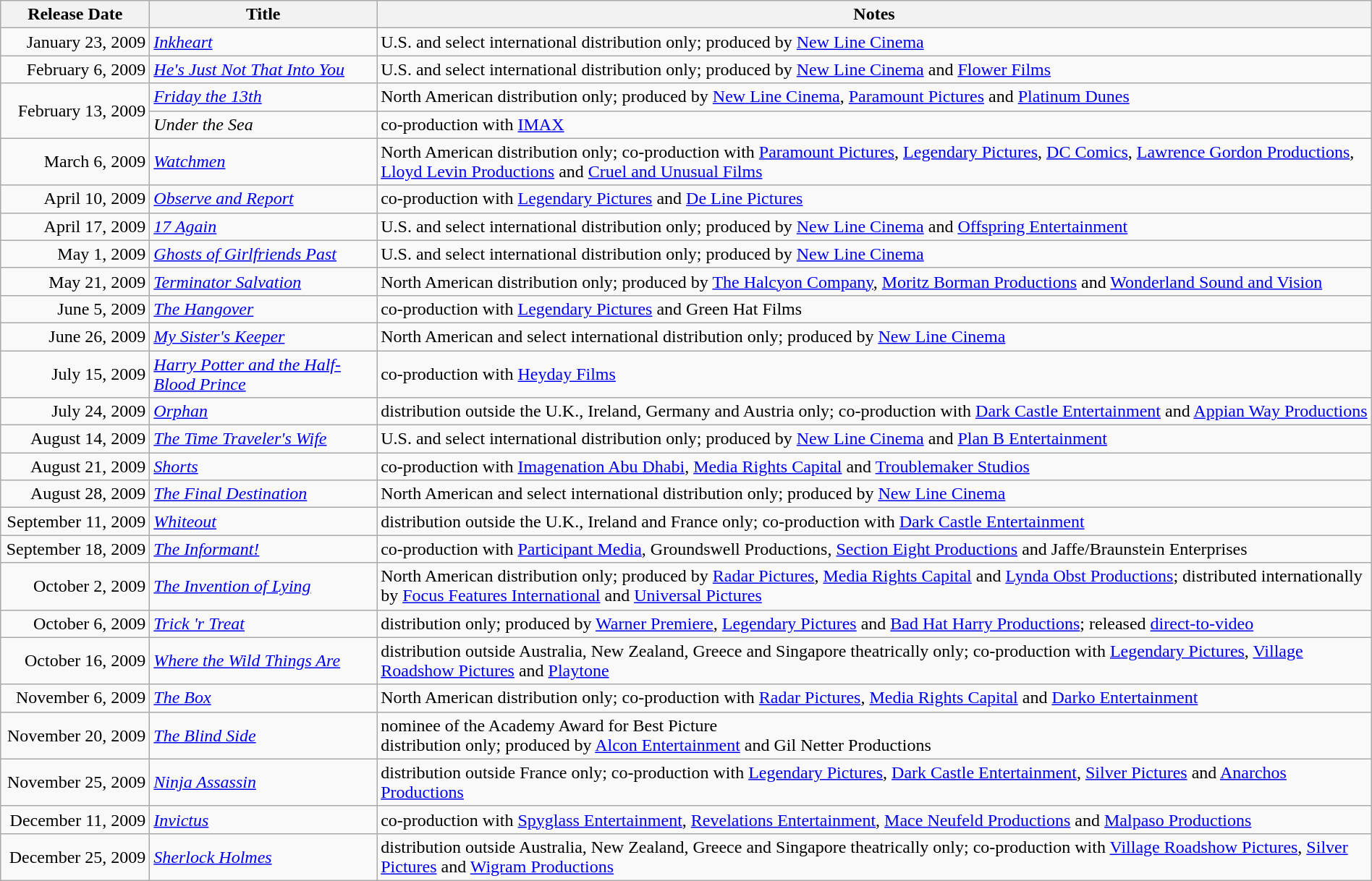<table class="wikitable sortable" style="width:100%;">
<tr>
<th scope="col" style=width:130px;">Release Date</th>
<th>Title</th>
<th>Notes</th>
</tr>
<tr>
<td style="text-align:right;">January 23, 2009</td>
<td><em><a href='#'>Inkheart</a></em></td>
<td>U.S. and select international distribution only; produced by <a href='#'>New Line Cinema</a></td>
</tr>
<tr>
<td style="text-align:right;">February 6, 2009</td>
<td><em><a href='#'>He's Just Not That Into You</a></em></td>
<td>U.S. and select international distribution only; produced by <a href='#'>New Line Cinema</a> and <a href='#'>Flower Films</a></td>
</tr>
<tr>
<td style="text-align:right;" rowspan="2">February 13, 2009</td>
<td><em><a href='#'>Friday the 13th</a></em></td>
<td>North American distribution only; produced by <a href='#'>New Line Cinema</a>, <a href='#'>Paramount Pictures</a> and <a href='#'>Platinum Dunes</a></td>
</tr>
<tr>
<td><em>Under the Sea</em></td>
<td>co-production with <a href='#'>IMAX</a></td>
</tr>
<tr>
<td style="text-align:right;">March 6, 2009</td>
<td><em><a href='#'>Watchmen</a></em></td>
<td>North American distribution only; co-production with <a href='#'>Paramount Pictures</a>, <a href='#'>Legendary Pictures</a>, <a href='#'>DC Comics</a>, <a href='#'>Lawrence Gordon Productions</a>, <a href='#'>Lloyd Levin Productions</a> and <a href='#'>Cruel and Unusual Films</a></td>
</tr>
<tr>
<td style="text-align:right;">April 10, 2009</td>
<td><em><a href='#'>Observe and Report</a></em></td>
<td>co-production with <a href='#'>Legendary Pictures</a> and <a href='#'>De Line Pictures</a></td>
</tr>
<tr>
<td style="text-align:right;">April 17, 2009</td>
<td><em><a href='#'>17 Again</a></em></td>
<td>U.S. and select international distribution only; produced by <a href='#'>New Line Cinema</a> and <a href='#'>Offspring Entertainment</a></td>
</tr>
<tr>
<td style="text-align:right;">May 1, 2009</td>
<td><em><a href='#'>Ghosts of Girlfriends Past</a></em></td>
<td>U.S. and select international distribution only; produced by <a href='#'>New Line Cinema</a></td>
</tr>
<tr>
<td style="text-align:right;">May 21, 2009</td>
<td><em><a href='#'>Terminator Salvation</a></em></td>
<td>North American distribution only; produced by <a href='#'>The Halcyon Company</a>, <a href='#'>Moritz Borman Productions</a> and <a href='#'>Wonderland Sound and Vision</a></td>
</tr>
<tr>
<td style="text-align:right;">June 5, 2009</td>
<td><em><a href='#'>The Hangover</a></em></td>
<td>co-production with <a href='#'>Legendary Pictures</a> and Green Hat Films</td>
</tr>
<tr>
<td style="text-align:right;">June 26, 2009</td>
<td><em><a href='#'>My Sister's Keeper</a></em></td>
<td>North American and select international distribution only; produced by <a href='#'>New Line Cinema</a></td>
</tr>
<tr>
<td style="text-align:right;">July 15, 2009</td>
<td><em><a href='#'>Harry Potter and the Half-Blood Prince</a></em></td>
<td>co-production with <a href='#'>Heyday Films</a></td>
</tr>
<tr>
<td style="text-align:right;">July 24, 2009</td>
<td><em><a href='#'>Orphan</a></em></td>
<td>distribution outside the U.K., Ireland, Germany and Austria only; co-production with <a href='#'>Dark Castle Entertainment</a> and <a href='#'>Appian Way Productions</a></td>
</tr>
<tr>
<td style="text-align:right;">August 14, 2009</td>
<td><em><a href='#'>The Time Traveler's Wife</a></em></td>
<td>U.S. and select international distribution only; produced by <a href='#'>New Line Cinema</a> and <a href='#'>Plan B Entertainment</a></td>
</tr>
<tr>
<td style="text-align:right;">August 21, 2009</td>
<td><em><a href='#'>Shorts</a></em></td>
<td>co-production with <a href='#'>Imagenation Abu Dhabi</a>, <a href='#'>Media Rights Capital</a> and <a href='#'>Troublemaker Studios</a></td>
</tr>
<tr>
<td style="text-align:right;">August 28, 2009</td>
<td><em><a href='#'>The Final Destination</a></em></td>
<td>North American and select international distribution only; produced by <a href='#'>New Line Cinema</a></td>
</tr>
<tr>
<td style="text-align:right;">September 11, 2009</td>
<td><em><a href='#'>Whiteout</a></em></td>
<td>distribution outside the U.K., Ireland and France only; co-production with <a href='#'>Dark Castle Entertainment</a></td>
</tr>
<tr>
<td style="text-align:right;">September 18, 2009</td>
<td><em><a href='#'>The Informant!</a></em></td>
<td>co-production with <a href='#'>Participant Media</a>, Groundswell Productions, <a href='#'>Section Eight Productions</a> and Jaffe/Braunstein Enterprises</td>
</tr>
<tr>
<td style="text-align:right;">October 2, 2009</td>
<td><em><a href='#'>The Invention of Lying</a></em></td>
<td>North American distribution only; produced by <a href='#'>Radar Pictures</a>, <a href='#'>Media Rights Capital</a> and <a href='#'>Lynda Obst Productions</a>; distributed internationally by <a href='#'>Focus Features International</a> and <a href='#'>Universal Pictures</a></td>
</tr>
<tr>
<td style="text-align:right;">October 6, 2009</td>
<td><em><a href='#'>Trick 'r Treat</a></em></td>
<td>distribution only; produced by <a href='#'>Warner Premiere</a>, <a href='#'>Legendary Pictures</a> and <a href='#'>Bad Hat Harry Productions</a>; released <a href='#'>direct-to-video</a></td>
</tr>
<tr>
<td style="text-align:right;">October 16, 2009</td>
<td><em><a href='#'>Where the Wild Things Are</a></em></td>
<td>distribution outside Australia, New Zealand, Greece and Singapore theatrically only; co-production with <a href='#'>Legendary Pictures</a>, <a href='#'>Village Roadshow Pictures</a> and <a href='#'>Playtone</a></td>
</tr>
<tr>
<td style="text-align:right;">November 6, 2009</td>
<td><em><a href='#'>The Box</a></em></td>
<td>North American distribution only; co-production with <a href='#'>Radar Pictures</a>, <a href='#'>Media Rights Capital</a> and <a href='#'>Darko Entertainment</a></td>
</tr>
<tr>
<td style="text-align:right;">November 20, 2009</td>
<td><em><a href='#'>The Blind Side</a></em></td>
<td>nominee of the Academy Award for Best Picture<br>distribution only; produced by <a href='#'>Alcon Entertainment</a> and Gil Netter Productions</td>
</tr>
<tr>
<td style="text-align:right;">November 25, 2009</td>
<td><em><a href='#'>Ninja Assassin</a></em></td>
<td>distribution outside France only; co-production with <a href='#'>Legendary Pictures</a>, <a href='#'>Dark Castle Entertainment</a>, <a href='#'>Silver Pictures</a> and <a href='#'>Anarchos Productions</a></td>
</tr>
<tr>
<td style="text-align:right;">December 11, 2009</td>
<td><em><a href='#'>Invictus</a></em></td>
<td>co-production with <a href='#'>Spyglass Entertainment</a>, <a href='#'>Revelations Entertainment</a>, <a href='#'>Mace Neufeld Productions</a> and <a href='#'>Malpaso Productions</a></td>
</tr>
<tr>
<td style="text-align:right;">December 25, 2009</td>
<td><em><a href='#'>Sherlock Holmes</a></em></td>
<td>distribution outside Australia, New Zealand, Greece and Singapore theatrically only; co-production with <a href='#'>Village Roadshow Pictures</a>, <a href='#'>Silver Pictures</a> and <a href='#'>Wigram Productions</a></td>
</tr>
</table>
